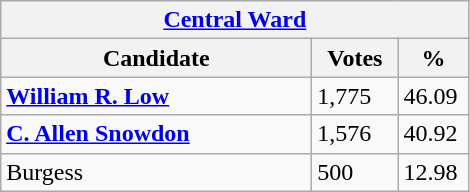<table class="wikitable">
<tr>
<th colspan="3"><a href='#'>Central Ward</a></th>
</tr>
<tr>
<th style="width: 200px">Candidate</th>
<th style="width: 50px">Votes</th>
<th style="width: 40px">%</th>
</tr>
<tr>
<td><strong><a href='#'>William R. Low</a></strong></td>
<td>1,775</td>
<td>46.09</td>
</tr>
<tr>
<td><strong><a href='#'>C. Allen Snowdon</a></strong></td>
<td>1,576</td>
<td>40.92</td>
</tr>
<tr>
<td>Burgess</td>
<td>500</td>
<td>12.98</td>
</tr>
</table>
